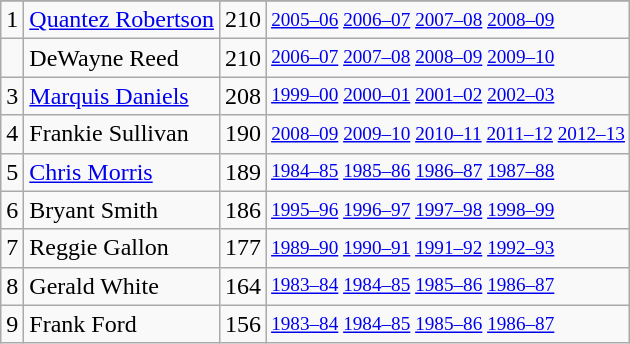<table class="wikitable">
<tr>
</tr>
<tr>
<td>1</td>
<td><a href='#'>Quantez Robertson</a></td>
<td>210</td>
<td style="font-size:80%;"><a href='#'>2005–06</a> <a href='#'>2006–07</a> <a href='#'>2007–08</a> <a href='#'>2008–09</a></td>
</tr>
<tr>
<td></td>
<td>DeWayne Reed</td>
<td>210</td>
<td style="font-size:80%;"><a href='#'>2006–07</a> <a href='#'>2007–08</a> <a href='#'>2008–09</a> <a href='#'>2009–10</a></td>
</tr>
<tr>
<td>3</td>
<td><a href='#'>Marquis Daniels</a></td>
<td>208</td>
<td style="font-size:80%;"><a href='#'>1999–00</a> <a href='#'>2000–01</a> <a href='#'>2001–02</a> <a href='#'>2002–03</a></td>
</tr>
<tr>
<td>4</td>
<td>Frankie Sullivan</td>
<td>190</td>
<td style="font-size:80%;"><a href='#'>2008–09</a> <a href='#'>2009–10</a> <a href='#'>2010–11</a> <a href='#'>2011–12</a> <a href='#'>2012–13</a></td>
</tr>
<tr>
<td>5</td>
<td><a href='#'>Chris Morris</a></td>
<td>189</td>
<td style="font-size:80%;"><a href='#'>1984–85</a> <a href='#'>1985–86</a> <a href='#'>1986–87</a> <a href='#'>1987–88</a></td>
</tr>
<tr>
<td>6</td>
<td>Bryant Smith</td>
<td>186</td>
<td style="font-size:80%;"><a href='#'>1995–96</a> <a href='#'>1996–97</a> <a href='#'>1997–98</a> <a href='#'>1998–99</a></td>
</tr>
<tr>
<td>7</td>
<td>Reggie Gallon</td>
<td>177</td>
<td style="font-size:80%;"><a href='#'>1989–90</a> <a href='#'>1990–91</a> <a href='#'>1991–92</a> <a href='#'>1992–93</a></td>
</tr>
<tr>
<td>8</td>
<td>Gerald White</td>
<td>164</td>
<td style="font-size:80%;"><a href='#'>1983–84</a> <a href='#'>1984–85</a> <a href='#'>1985–86</a> <a href='#'>1986–87</a></td>
</tr>
<tr>
<td>9</td>
<td>Frank Ford</td>
<td>156</td>
<td style="font-size:80%;"><a href='#'>1983–84</a> <a href='#'>1984–85</a> <a href='#'>1985–86</a> <a href='#'>1986–87</a></td>
</tr>
</table>
